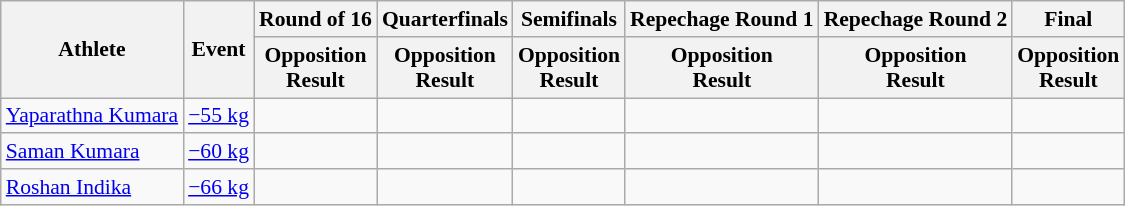<table class="wikitable" style="font-size:90%">
<tr>
<th rowspan="2">Athlete</th>
<th rowspan="2">Event</th>
<th>Round of 16</th>
<th>Quarterfinals</th>
<th>Semifinals</th>
<th>Repechage Round 1</th>
<th>Repechage Round 2</th>
<th>Final</th>
</tr>
<tr>
<th>Opposition<br>Result</th>
<th>Opposition<br>Result</th>
<th>Opposition<br>Result</th>
<th>Opposition<br>Result</th>
<th>Opposition<br>Result</th>
<th>Opposition<br>Result</th>
</tr>
<tr>
<td><a href='#'>Yaparathna Kumara</a></td>
<td><a href='#'>−55 kg</a></td>
<td></td>
<td></td>
<td></td>
<td></td>
<td></td>
<td></td>
</tr>
<tr>
<td><a href='#'>Saman Kumara</a></td>
<td><a href='#'>−60 kg</a></td>
<td></td>
<td></td>
<td></td>
<td></td>
<td></td>
<td></td>
</tr>
<tr>
<td><a href='#'>Roshan Indika</a></td>
<td><a href='#'>−66 kg</a></td>
<td></td>
<td></td>
<td></td>
<td></td>
<td></td>
<td></td>
</tr>
</table>
